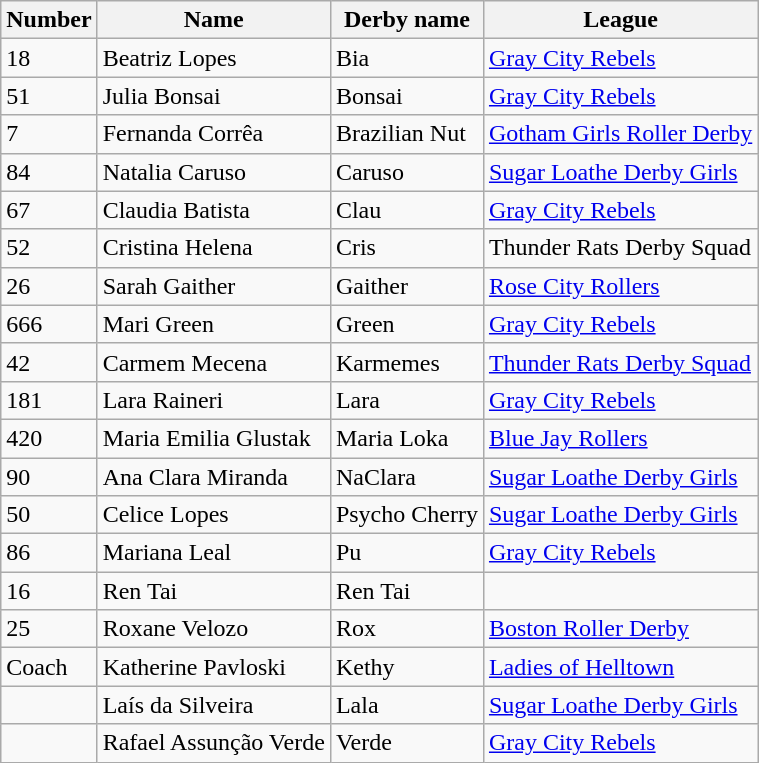<table class="wikitable sortable">
<tr>
<th>Number</th>
<th>Name</th>
<th>Derby name</th>
<th>League</th>
</tr>
<tr>
<td>18</td>
<td>Beatriz Lopes</td>
<td>Bia</td>
<td><a href='#'>Gray City Rebels</a></td>
</tr>
<tr>
<td>51</td>
<td>Julia Bonsai</td>
<td>Bonsai</td>
<td><a href='#'>Gray City Rebels</a></td>
</tr>
<tr>
<td>7</td>
<td>Fernanda Corrêa</td>
<td>Brazilian Nut</td>
<td><a href='#'>Gotham Girls Roller Derby</a></td>
</tr>
<tr>
<td>84</td>
<td>Natalia Caruso</td>
<td>Caruso</td>
<td><a href='#'>Sugar Loathe Derby Girls</a></td>
</tr>
<tr>
<td>67</td>
<td>Claudia Batista</td>
<td>Clau</td>
<td><a href='#'>Gray City Rebels</a></td>
</tr>
<tr>
<td>52</td>
<td>Cristina Helena</td>
<td>Cris</td>
<td>Thunder Rats Derby Squad</td>
</tr>
<tr>
<td>26</td>
<td>Sarah Gaither</td>
<td>Gaither</td>
<td><a href='#'>Rose City Rollers</a></td>
</tr>
<tr>
<td>666</td>
<td>Mari Green</td>
<td>Green</td>
<td><a href='#'>Gray City Rebels</a></td>
</tr>
<tr>
<td>42</td>
<td>Carmem Mecena</td>
<td>Karmemes</td>
<td><a href='#'>Thunder Rats Derby Squad</a></td>
</tr>
<tr>
<td>181</td>
<td>Lara Raineri</td>
<td>Lara</td>
<td><a href='#'>Gray City Rebels</a></td>
</tr>
<tr>
<td>420</td>
<td>Maria Emilia Glustak</td>
<td>Maria Loka</td>
<td><a href='#'>Blue Jay Rollers</a></td>
</tr>
<tr>
<td>90</td>
<td>Ana Clara Miranda</td>
<td>NaClara</td>
<td><a href='#'>Sugar Loathe Derby Girls</a></td>
</tr>
<tr>
<td>50</td>
<td>Celice Lopes</td>
<td>Psycho Cherry</td>
<td><a href='#'>Sugar Loathe Derby Girls</a></td>
</tr>
<tr>
<td>86</td>
<td>Mariana Leal</td>
<td>Pu</td>
<td><a href='#'>Gray City Rebels</a></td>
</tr>
<tr>
<td>16</td>
<td>Ren Tai</td>
<td>Ren Tai</td>
<td></td>
</tr>
<tr>
<td>25</td>
<td>Roxane Velozo</td>
<td>Rox</td>
<td><a href='#'>Boston Roller Derby</a></td>
</tr>
<tr>
<td>Coach</td>
<td>Katherine Pavloski</td>
<td>Kethy</td>
<td><a href='#'>Ladies of Helltown</a></td>
</tr>
<tr>
<td></td>
<td>Laís da Silveira</td>
<td>Lala</td>
<td><a href='#'>Sugar Loathe Derby Girls</a></td>
</tr>
<tr>
<td></td>
<td>Rafael Assunção Verde</td>
<td>Verde</td>
<td><a href='#'>Gray City Rebels</a></td>
</tr>
</table>
